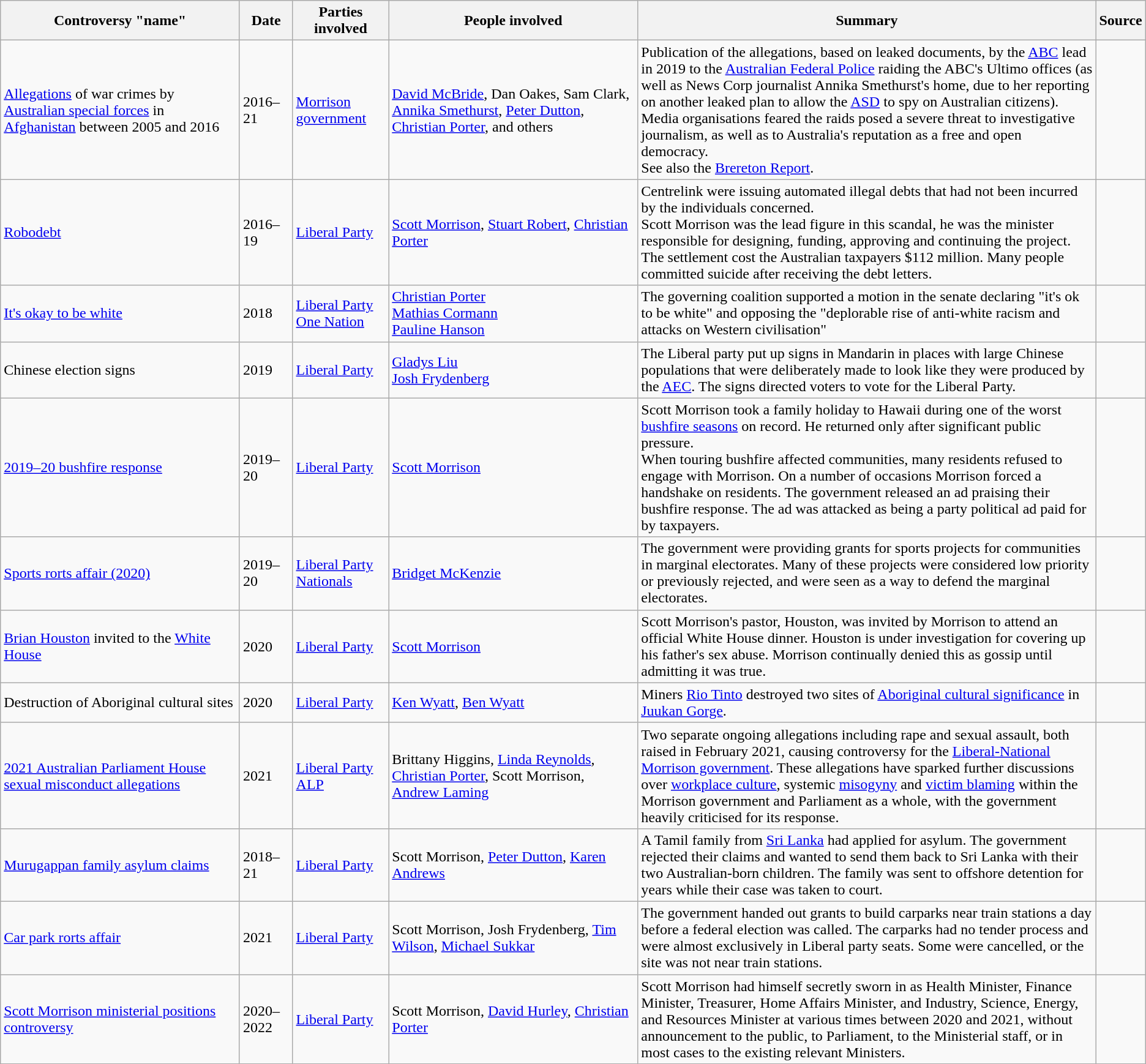<table Class="wikitable sortable">
<tr>
<th>Controversy "name"<br></th>
<th>Date<br></th>
<th>Parties involved<br></th>
<th>People involved<br></th>
<th width=40%>Summary<br></th>
<th>Source<br></th>
</tr>
<tr>
<td><a href='#'>Allegations</a> of war crimes by <a href='#'>Australian special forces</a> in <a href='#'>Afghanistan</a> between 2005 and 2016</td>
<td>2016–21</td>
<td><a href='#'>Morrison government</a></td>
<td><a href='#'>David McBride</a>, Dan Oakes, Sam Clark, <a href='#'>Annika Smethurst</a>, <a href='#'>Peter Dutton</a>, <a href='#'>Christian Porter</a>, and others</td>
<td>Publication of the allegations, based on leaked documents, by the <a href='#'>ABC</a> lead in 2019 to the <a href='#'>Australian Federal Police</a> raiding the ABC's Ultimo offices (as well as News Corp journalist Annika Smethurst's home, due to her reporting on another leaked plan to allow the <a href='#'>ASD</a> to spy on Australian citizens). Media organisations feared the raids posed a severe threat to investigative journalism, as well as to Australia's reputation as a free and open democracy. <br>See also the <a href='#'>Brereton Report</a>.</td>
<td></td>
</tr>
<tr>
<td><a href='#'>Robodebt</a></td>
<td>2016–19</td>
<td><a href='#'>Liberal Party</a></td>
<td><a href='#'>Scott Morrison</a>, <a href='#'>Stuart Robert</a>, <a href='#'>Christian Porter</a></td>
<td>Centrelink were issuing automated illegal debts that had not been incurred by the individuals concerned.<br>Scott Morrison was the lead figure in this scandal, he was the minister responsible for designing, funding, approving and continuing the project. The settlement cost the Australian taxpayers $112 million. Many people committed suicide after receiving the debt letters.</td>
<td></td>
</tr>
<tr>
<td><a href='#'>It's okay to be white</a></td>
<td>2018</td>
<td><a href='#'>Liberal Party</a><br><a href='#'>One Nation</a></td>
<td><a href='#'>Christian Porter</a><br><a href='#'>Mathias Cormann</a><br><a href='#'>Pauline Hanson</a></td>
<td>The governing coalition supported a motion in the senate declaring "it's ok to be white" and opposing the "deplorable rise of anti-white racism and attacks on Western civilisation"</td>
<td></td>
</tr>
<tr>
<td>Chinese election signs</td>
<td>2019</td>
<td><a href='#'>Liberal Party</a></td>
<td><a href='#'>Gladys Liu</a><br><a href='#'>Josh Frydenberg</a></td>
<td>The Liberal party put up signs in Mandarin in places with large Chinese populations that were deliberately made to look like they were produced by the <a href='#'>AEC</a>. The signs directed voters to vote for the Liberal Party.</td>
<td></td>
</tr>
<tr>
<td><a href='#'>2019–20 bushfire response</a></td>
<td>2019–20</td>
<td><a href='#'>Liberal Party</a></td>
<td><a href='#'>Scott Morrison</a></td>
<td>Scott Morrison took a family holiday to Hawaii during one of the worst <a href='#'>bushfire seasons</a> on record. He returned only after significant public pressure.<br>When touring bushfire affected communities, many residents refused to engage with Morrison. On a number of occasions Morrison forced a handshake on residents.
The government released an ad praising their bushfire response. The ad was attacked as being a party political ad paid for by taxpayers.</td>
<td></td>
</tr>
<tr>
<td><a href='#'>Sports rorts affair (2020)</a></td>
<td>2019–20</td>
<td><a href='#'>Liberal Party</a><br><a href='#'>Nationals</a></td>
<td><a href='#'>Bridget McKenzie</a></td>
<td>The government were providing grants for sports projects for communities in marginal electorates. Many of these projects were considered low priority or previously rejected, and were seen as a way to defend the marginal electorates.</td>
<td></td>
</tr>
<tr>
<td><a href='#'>Brian Houston</a> invited to the <a href='#'>White House</a></td>
<td>2020</td>
<td><a href='#'>Liberal Party</a></td>
<td><a href='#'>Scott Morrison</a></td>
<td>Scott Morrison's pastor, Houston, was invited by Morrison to attend an official White House dinner. Houston is under investigation for covering up his father's sex abuse. Morrison continually denied this as gossip until admitting it was true.</td>
<td></td>
</tr>
<tr>
<td>Destruction of Aboriginal cultural sites</td>
<td>2020</td>
<td><a href='#'>Liberal Party</a></td>
<td><a href='#'>Ken Wyatt</a>, <a href='#'>Ben Wyatt</a></td>
<td>Miners <a href='#'>Rio Tinto</a> destroyed two sites of <a href='#'>Aboriginal cultural significance</a> in <a href='#'>Juukan Gorge</a>.</td>
<td></td>
</tr>
<tr>
<td><a href='#'>2021 Australian Parliament House sexual misconduct allegations</a></td>
<td>2021</td>
<td><a href='#'>Liberal Party</a><br><a href='#'>ALP</a></td>
<td>Brittany Higgins, <a href='#'>Linda Reynolds</a>, <a href='#'>Christian Porter</a>, Scott Morrison, <a href='#'>Andrew Laming</a></td>
<td>Two separate ongoing allegations including rape and sexual assault, both raised in February 2021, causing controversy for the <a href='#'>Liberal-National</a> <a href='#'>Morrison government</a>. These allegations have sparked further discussions over <a href='#'>workplace culture</a>, systemic <a href='#'>misogyny</a> and <a href='#'>victim blaming</a> within the Morrison government and Parliament as a whole, with the government heavily criticised for its response.</td>
<td></td>
</tr>
<tr>
<td><a href='#'>Murugappan family asylum claims</a></td>
<td>2018–21</td>
<td><a href='#'>Liberal Party</a></td>
<td>Scott Morrison, <a href='#'>Peter Dutton</a>, <a href='#'>Karen Andrews</a></td>
<td>A Tamil family from <a href='#'>Sri Lanka</a> had applied for asylum. The government rejected their claims and wanted to send them back to Sri Lanka with their two Australian-born children. The family was sent to offshore detention for years while their case was taken to court.</td>
<td></td>
</tr>
<tr>
<td><a href='#'>Car park rorts affair</a></td>
<td>2021</td>
<td><a href='#'>Liberal Party</a></td>
<td>Scott Morrison, Josh Frydenberg, <a href='#'>Tim Wilson</a>, <a href='#'>Michael Sukkar</a></td>
<td>The government handed out grants to build carparks near train stations a day before a federal election was called. The carparks had no tender process and were almost exclusively in Liberal party seats. Some were cancelled, or the site was not near train stations.</td>
<td></td>
</tr>
<tr>
<td><a href='#'>Scott Morrison ministerial positions controversy</a></td>
<td>2020–2022</td>
<td><a href='#'>Liberal Party</a></td>
<td>Scott Morrison, <a href='#'>David Hurley</a>, <a href='#'>Christian Porter</a></td>
<td>Scott Morrison had himself secretly sworn in as Health Minister, Finance Minister, Treasurer, Home Affairs Minister, and Industry, Science, Energy, and Resources Minister at various times between 2020 and 2021, without announcement to the public, to Parliament, to the Ministerial staff, or in most cases to the existing relevant Ministers.</td>
<td></td>
</tr>
</table>
